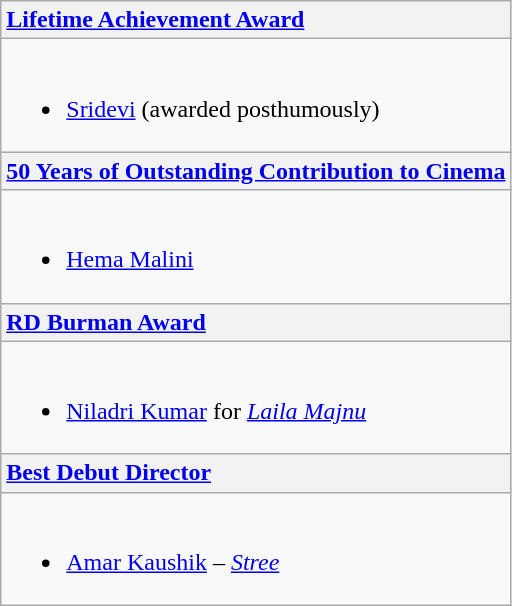<table class="wikitable">
<tr>
<th style="text-align: left;" colspan="2"><a href='#'>Lifetime Achievement Award</a></th>
</tr>
<tr>
<td colspan=3><br><ul><li><a href='#'>Sridevi</a> (awarded posthumously)</li></ul></td>
</tr>
<tr>
<th><a href='#'>50 Years of Outstanding Contribution to Cinema</a></th>
</tr>
<tr>
<td><br><ul><li><a href='#'>Hema Malini</a></li></ul></td>
</tr>
<tr>
<th style="text-align: left;" colspan="2"><a href='#'>RD Burman Award</a></th>
</tr>
<tr>
<td colspan=2><br><ul><li><a href='#'>Niladri Kumar</a> for <em><a href='#'>Laila Majnu</a></em></li></ul></td>
</tr>
<tr>
<th style="text-align: left;" colspan="2"><a href='#'>Best Debut Director</a></th>
</tr>
<tr>
<td colspan=2><br><ul><li><a href='#'>Amar Kaushik</a> – <em><a href='#'>Stree</a></em></li></ul></td>
</tr>
</table>
